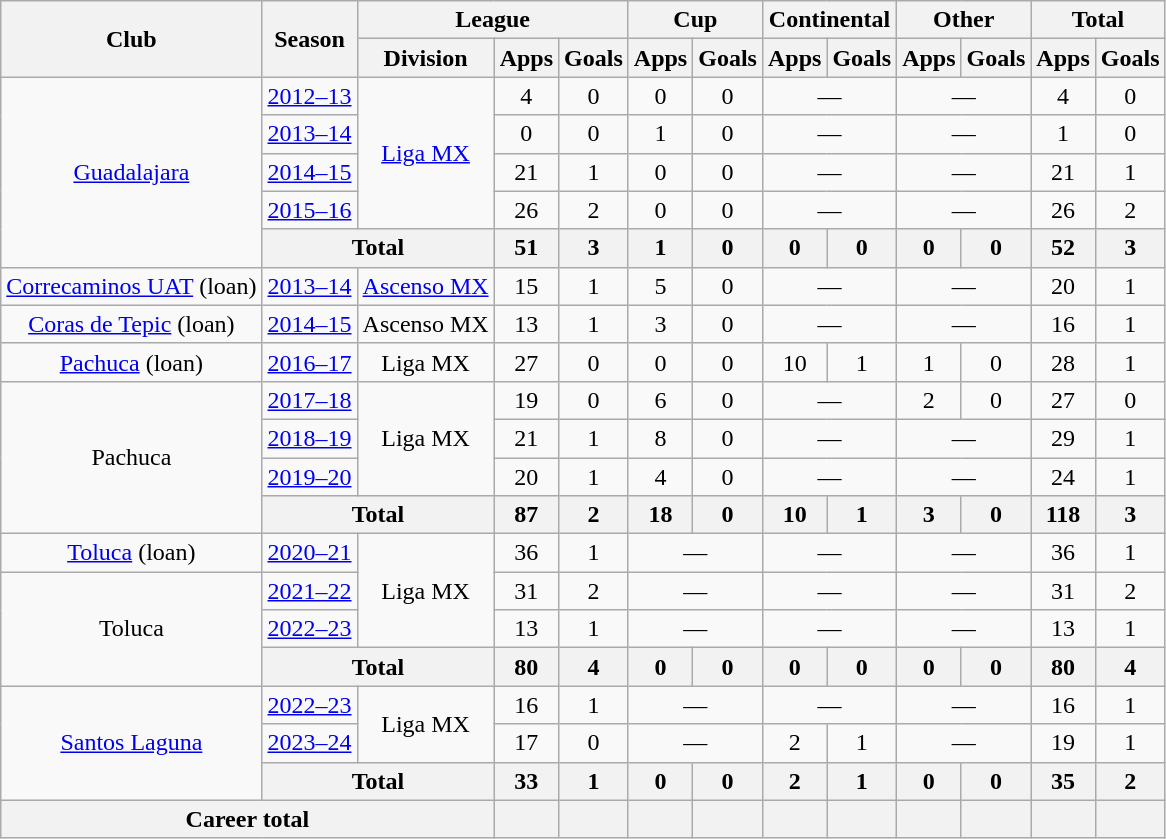<table class="wikitable" style="text-align:center" ,>
<tr>
<th rowspan="2">Club</th>
<th rowspan="2">Season</th>
<th colspan="3">League</th>
<th colspan="2">Cup</th>
<th colspan="2">Continental</th>
<th colspan="2">Other</th>
<th colspan="2">Total</th>
</tr>
<tr>
<th>Division</th>
<th>Apps</th>
<th>Goals</th>
<th>Apps</th>
<th>Goals</th>
<th>Apps</th>
<th>Goals</th>
<th>Apps</th>
<th>Goals</th>
<th>Apps</th>
<th>Goals</th>
</tr>
<tr>
<td rowspan="5"><a href='#'>Guadalajara</a></td>
<td><a href='#'>2012–13</a></td>
<td rowspan="4"><a href='#'>Liga MX</a></td>
<td>4</td>
<td>0</td>
<td>0</td>
<td>0</td>
<td colspan="2">—</td>
<td colspan="2">—</td>
<td>4</td>
<td>0</td>
</tr>
<tr>
<td><a href='#'>2013–14</a></td>
<td>0</td>
<td>0</td>
<td>1</td>
<td>0</td>
<td colspan="2">—</td>
<td colspan="2">—</td>
<td>1</td>
<td>0</td>
</tr>
<tr>
<td><a href='#'>2014–15</a></td>
<td>21</td>
<td>1</td>
<td>0</td>
<td>0</td>
<td colspan="2">—</td>
<td colspan="2">—</td>
<td>21</td>
<td>1</td>
</tr>
<tr>
<td><a href='#'>2015–16</a></td>
<td>26</td>
<td>2</td>
<td>0</td>
<td>0</td>
<td colspan="2">—</td>
<td colspan="2">—</td>
<td>26</td>
<td>2</td>
</tr>
<tr>
<th colspan="2">Total</th>
<th>51</th>
<th>3</th>
<th>1</th>
<th>0</th>
<th>0</th>
<th>0</th>
<th>0</th>
<th>0</th>
<th>52</th>
<th>3</th>
</tr>
<tr>
<td><a href='#'>Correcaminos UAT</a> (loan)</td>
<td><a href='#'>2013–14</a></td>
<td><a href='#'>Ascenso MX</a></td>
<td>15</td>
<td>1</td>
<td>5</td>
<td>0</td>
<td colspan="2">—</td>
<td colspan="2">—</td>
<td>20</td>
<td>1</td>
</tr>
<tr>
<td><a href='#'>Coras de Tepic</a> (loan)</td>
<td><a href='#'>2014–15</a></td>
<td>Ascenso MX</td>
<td>13</td>
<td>1</td>
<td>3</td>
<td>0</td>
<td colspan="2">—</td>
<td colspan="2">—</td>
<td>16</td>
<td>1</td>
</tr>
<tr>
<td><a href='#'>Pachuca</a> (loan)</td>
<td><a href='#'>2016–17</a></td>
<td>Liga MX</td>
<td>27</td>
<td>0</td>
<td>0</td>
<td>0</td>
<td>10</td>
<td>1</td>
<td>1</td>
<td>0</td>
<td>28</td>
<td>1</td>
</tr>
<tr>
<td rowspan="4">Pachuca</td>
<td><a href='#'>2017–18</a></td>
<td rowspan="3">Liga MX</td>
<td>19</td>
<td>0</td>
<td>6</td>
<td>0</td>
<td colspan="2">—</td>
<td>2</td>
<td>0</td>
<td>27</td>
<td>0</td>
</tr>
<tr>
<td><a href='#'>2018–19</a></td>
<td>21</td>
<td>1</td>
<td>8</td>
<td>0</td>
<td colspan="2">—</td>
<td colspan="2">—</td>
<td>29</td>
<td>1</td>
</tr>
<tr>
<td><a href='#'>2019–20</a></td>
<td>20</td>
<td>1</td>
<td>4</td>
<td>0</td>
<td colspan="2">—</td>
<td colspan="2">—</td>
<td>24</td>
<td>1</td>
</tr>
<tr>
<th colspan="2">Total</th>
<th>87</th>
<th>2</th>
<th>18</th>
<th>0</th>
<th>10</th>
<th>1</th>
<th>3</th>
<th>0</th>
<th>118</th>
<th>3</th>
</tr>
<tr>
<td><a href='#'>Toluca</a> (loan)</td>
<td><a href='#'>2020–21</a></td>
<td rowspan="3">Liga MX</td>
<td>36</td>
<td>1</td>
<td colspan="2">—</td>
<td colspan="2">—</td>
<td colspan="2">—</td>
<td>36</td>
<td>1</td>
</tr>
<tr>
<td rowspan="3">Toluca</td>
<td><a href='#'>2021–22</a></td>
<td>31</td>
<td>2</td>
<td colspan="2">—</td>
<td colspan="2">—</td>
<td colspan="2">—</td>
<td>31</td>
<td>2</td>
</tr>
<tr>
<td><a href='#'>2022–23</a></td>
<td>13</td>
<td>1</td>
<td colspan="2">—</td>
<td colspan="2">—</td>
<td colspan="2">—</td>
<td>13</td>
<td>1</td>
</tr>
<tr>
<th colspan="2">Total</th>
<th>80</th>
<th>4</th>
<th>0</th>
<th>0</th>
<th>0</th>
<th>0</th>
<th>0</th>
<th>0</th>
<th>80</th>
<th>4</th>
</tr>
<tr>
<td rowspan="3"><a href='#'>Santos Laguna</a></td>
<td><a href='#'>2022–23</a></td>
<td rowspan="2">Liga MX</td>
<td>16</td>
<td>1</td>
<td colspan="2">—</td>
<td colspan="2">—</td>
<td colspan="2">—</td>
<td>16</td>
<td>1</td>
</tr>
<tr>
<td><a href='#'>2023–24</a></td>
<td>17</td>
<td>0</td>
<td colspan="2">—</td>
<td>2</td>
<td>1</td>
<td colspan="2">—</td>
<td>19</td>
<td>1</td>
</tr>
<tr>
<th colspan="2">Total</th>
<th>33</th>
<th>1</th>
<th>0</th>
<th>0</th>
<th>2</th>
<th>1</th>
<th>0</th>
<th>0</th>
<th>35</th>
<th>2</th>
</tr>
<tr>
<th colspan="3">Career total</th>
<th></th>
<th></th>
<th></th>
<th></th>
<th></th>
<th></th>
<th></th>
<th></th>
<th></th>
<th></th>
</tr>
</table>
